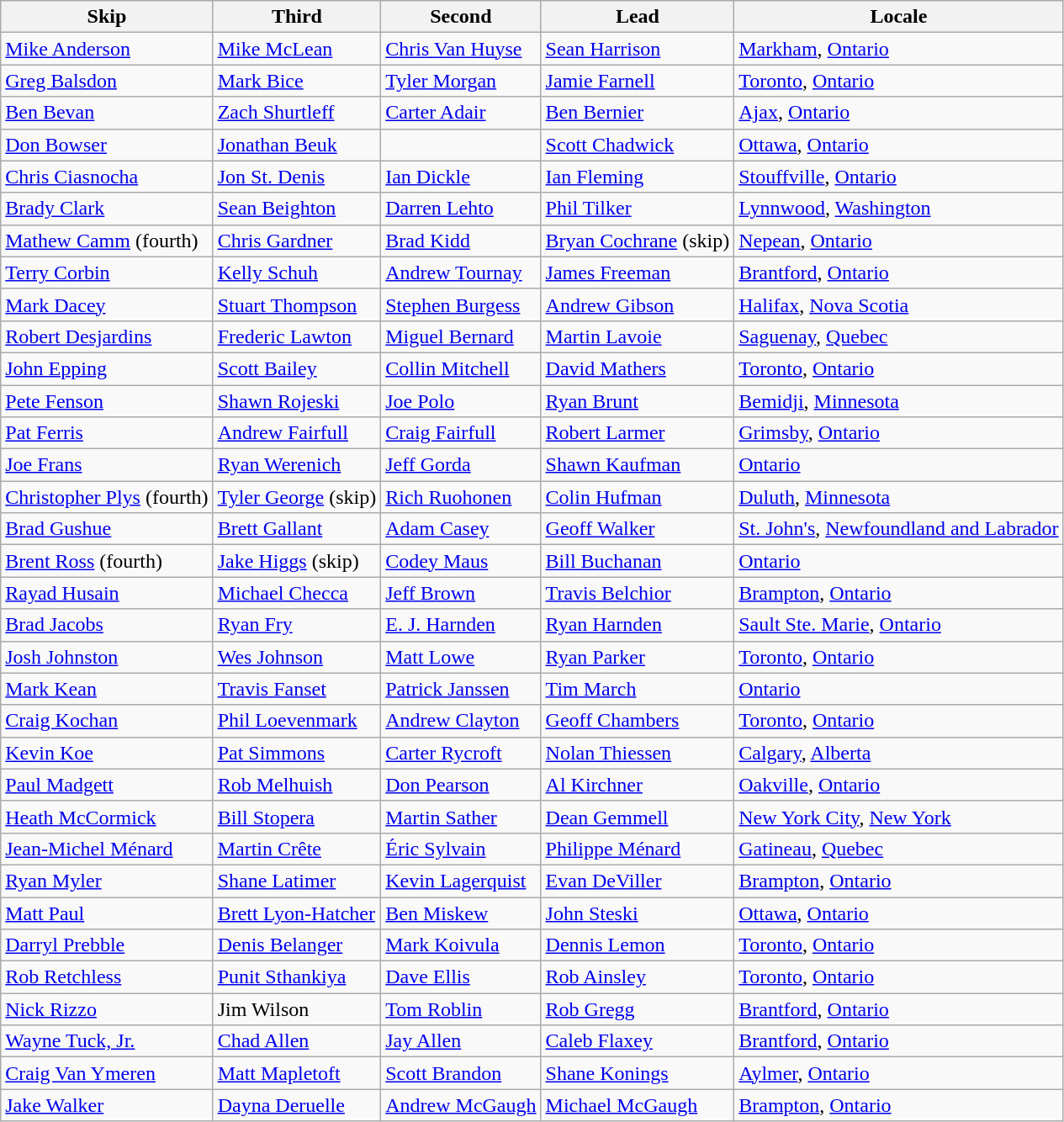<table class=wikitable>
<tr>
<th>Skip</th>
<th>Third</th>
<th>Second</th>
<th>Lead</th>
<th>Locale</th>
</tr>
<tr>
<td><a href='#'>Mike Anderson</a></td>
<td><a href='#'>Mike McLean</a></td>
<td><a href='#'>Chris Van Huyse</a></td>
<td><a href='#'>Sean Harrison</a></td>
<td> <a href='#'>Markham</a>, <a href='#'>Ontario</a></td>
</tr>
<tr>
<td><a href='#'>Greg Balsdon</a></td>
<td><a href='#'>Mark Bice</a></td>
<td><a href='#'>Tyler Morgan</a></td>
<td><a href='#'>Jamie Farnell</a></td>
<td> <a href='#'>Toronto</a>, <a href='#'>Ontario</a></td>
</tr>
<tr>
<td><a href='#'>Ben Bevan</a></td>
<td><a href='#'>Zach Shurtleff</a></td>
<td><a href='#'>Carter Adair</a></td>
<td><a href='#'>Ben Bernier</a></td>
<td> <a href='#'>Ajax</a>, <a href='#'>Ontario</a></td>
</tr>
<tr>
<td><a href='#'>Don Bowser</a></td>
<td><a href='#'>Jonathan Beuk</a></td>
<td></td>
<td><a href='#'>Scott Chadwick</a></td>
<td> <a href='#'>Ottawa</a>, <a href='#'>Ontario</a></td>
</tr>
<tr>
<td><a href='#'>Chris Ciasnocha</a></td>
<td><a href='#'>Jon St. Denis</a></td>
<td><a href='#'>Ian Dickle</a></td>
<td><a href='#'>Ian Fleming</a></td>
<td> <a href='#'>Stouffville</a>, <a href='#'>Ontario</a></td>
</tr>
<tr>
<td><a href='#'>Brady Clark</a></td>
<td><a href='#'>Sean Beighton</a></td>
<td><a href='#'>Darren Lehto</a></td>
<td><a href='#'>Phil Tilker</a></td>
<td> <a href='#'>Lynnwood</a>, <a href='#'>Washington</a></td>
</tr>
<tr>
<td><a href='#'>Mathew Camm</a> (fourth)</td>
<td><a href='#'>Chris Gardner</a></td>
<td><a href='#'>Brad Kidd</a></td>
<td><a href='#'>Bryan Cochrane</a> (skip)</td>
<td> <a href='#'>Nepean</a>, <a href='#'>Ontario</a></td>
</tr>
<tr>
<td><a href='#'>Terry Corbin</a></td>
<td><a href='#'>Kelly Schuh</a></td>
<td><a href='#'>Andrew Tournay</a></td>
<td><a href='#'>James Freeman</a></td>
<td> <a href='#'>Brantford</a>, <a href='#'>Ontario</a></td>
</tr>
<tr>
<td><a href='#'>Mark Dacey</a></td>
<td><a href='#'>Stuart Thompson</a></td>
<td><a href='#'>Stephen Burgess</a></td>
<td><a href='#'>Andrew Gibson</a></td>
<td> <a href='#'>Halifax</a>, <a href='#'>Nova Scotia</a></td>
</tr>
<tr>
<td><a href='#'>Robert Desjardins</a></td>
<td><a href='#'>Frederic Lawton</a></td>
<td><a href='#'>Miguel Bernard</a></td>
<td><a href='#'>Martin Lavoie</a></td>
<td> <a href='#'>Saguenay</a>, <a href='#'>Quebec</a></td>
</tr>
<tr>
<td><a href='#'>John Epping</a></td>
<td><a href='#'>Scott Bailey</a></td>
<td><a href='#'>Collin Mitchell</a></td>
<td><a href='#'>David Mathers</a></td>
<td> <a href='#'>Toronto</a>, <a href='#'>Ontario</a></td>
</tr>
<tr>
<td><a href='#'>Pete Fenson</a></td>
<td><a href='#'>Shawn Rojeski</a></td>
<td><a href='#'>Joe Polo</a></td>
<td><a href='#'>Ryan Brunt</a></td>
<td> <a href='#'>Bemidji</a>, <a href='#'>Minnesota</a></td>
</tr>
<tr>
<td><a href='#'>Pat Ferris</a></td>
<td><a href='#'>Andrew Fairfull</a></td>
<td><a href='#'>Craig Fairfull</a></td>
<td><a href='#'>Robert Larmer</a></td>
<td> <a href='#'>Grimsby</a>, <a href='#'>Ontario</a></td>
</tr>
<tr>
<td><a href='#'>Joe Frans</a></td>
<td><a href='#'>Ryan Werenich</a></td>
<td><a href='#'>Jeff Gorda</a></td>
<td><a href='#'>Shawn Kaufman</a></td>
<td> <a href='#'>Ontario</a></td>
</tr>
<tr>
<td><a href='#'>Christopher Plys</a> (fourth)</td>
<td><a href='#'>Tyler George</a> (skip)</td>
<td><a href='#'>Rich Ruohonen</a></td>
<td><a href='#'>Colin Hufman</a></td>
<td> <a href='#'>Duluth</a>, <a href='#'>Minnesota</a></td>
</tr>
<tr>
<td><a href='#'>Brad Gushue</a></td>
<td><a href='#'>Brett Gallant</a></td>
<td><a href='#'>Adam Casey</a></td>
<td><a href='#'>Geoff Walker</a></td>
<td> <a href='#'>St. John's</a>, <a href='#'>Newfoundland and Labrador</a></td>
</tr>
<tr>
<td><a href='#'>Brent Ross</a> (fourth)</td>
<td><a href='#'>Jake Higgs</a> (skip)</td>
<td><a href='#'>Codey Maus</a></td>
<td><a href='#'>Bill Buchanan</a></td>
<td> <a href='#'>Ontario</a></td>
</tr>
<tr>
<td><a href='#'>Rayad Husain</a></td>
<td><a href='#'>Michael Checca</a></td>
<td><a href='#'>Jeff Brown</a></td>
<td><a href='#'>Travis Belchior</a></td>
<td> <a href='#'>Brampton</a>, <a href='#'>Ontario</a></td>
</tr>
<tr>
<td><a href='#'>Brad Jacobs</a></td>
<td><a href='#'>Ryan Fry</a></td>
<td><a href='#'>E. J. Harnden</a></td>
<td><a href='#'>Ryan Harnden</a></td>
<td> <a href='#'>Sault Ste. Marie</a>, <a href='#'>Ontario</a></td>
</tr>
<tr>
<td><a href='#'>Josh Johnston</a></td>
<td><a href='#'>Wes Johnson</a></td>
<td><a href='#'>Matt Lowe</a></td>
<td><a href='#'>Ryan Parker</a></td>
<td> <a href='#'>Toronto</a>, <a href='#'>Ontario</a></td>
</tr>
<tr>
<td><a href='#'>Mark Kean</a></td>
<td><a href='#'>Travis Fanset</a></td>
<td><a href='#'>Patrick Janssen</a></td>
<td><a href='#'>Tim March</a></td>
<td> <a href='#'>Ontario</a></td>
</tr>
<tr>
<td><a href='#'>Craig Kochan</a></td>
<td><a href='#'>Phil Loevenmark</a></td>
<td><a href='#'>Andrew Clayton</a></td>
<td><a href='#'>Geoff Chambers</a></td>
<td> <a href='#'>Toronto</a>, <a href='#'>Ontario</a></td>
</tr>
<tr>
<td><a href='#'>Kevin Koe</a></td>
<td><a href='#'>Pat Simmons</a></td>
<td><a href='#'>Carter Rycroft</a></td>
<td><a href='#'>Nolan Thiessen</a></td>
<td> <a href='#'>Calgary</a>, <a href='#'>Alberta</a></td>
</tr>
<tr>
<td><a href='#'>Paul Madgett</a></td>
<td><a href='#'>Rob Melhuish</a></td>
<td><a href='#'>Don Pearson</a></td>
<td><a href='#'>Al Kirchner</a></td>
<td> <a href='#'>Oakville</a>, <a href='#'>Ontario</a></td>
</tr>
<tr>
<td><a href='#'>Heath McCormick</a></td>
<td><a href='#'>Bill Stopera</a></td>
<td><a href='#'>Martin Sather</a></td>
<td><a href='#'>Dean Gemmell</a></td>
<td> <a href='#'>New York City</a>, <a href='#'>New York</a></td>
</tr>
<tr>
<td><a href='#'>Jean-Michel Ménard</a></td>
<td><a href='#'>Martin Crête</a></td>
<td><a href='#'>Éric Sylvain</a></td>
<td><a href='#'>Philippe Ménard</a></td>
<td> <a href='#'>Gatineau</a>, <a href='#'>Quebec</a></td>
</tr>
<tr>
<td><a href='#'>Ryan Myler</a></td>
<td><a href='#'>Shane Latimer</a></td>
<td><a href='#'>Kevin Lagerquist</a></td>
<td><a href='#'>Evan DeViller</a></td>
<td> <a href='#'>Brampton</a>, <a href='#'>Ontario</a></td>
</tr>
<tr>
<td><a href='#'>Matt Paul</a></td>
<td><a href='#'>Brett Lyon-Hatcher</a></td>
<td><a href='#'>Ben Miskew</a></td>
<td><a href='#'>John Steski</a></td>
<td> <a href='#'>Ottawa</a>, <a href='#'>Ontario</a></td>
</tr>
<tr>
<td><a href='#'>Darryl Prebble</a></td>
<td><a href='#'>Denis Belanger</a></td>
<td><a href='#'>Mark Koivula</a></td>
<td><a href='#'>Dennis Lemon</a></td>
<td> <a href='#'>Toronto</a>, <a href='#'>Ontario</a></td>
</tr>
<tr>
<td><a href='#'>Rob Retchless</a></td>
<td><a href='#'>Punit Sthankiya</a></td>
<td><a href='#'>Dave Ellis</a></td>
<td><a href='#'>Rob Ainsley</a></td>
<td> <a href='#'>Toronto</a>, <a href='#'>Ontario</a></td>
</tr>
<tr>
<td><a href='#'>Nick Rizzo</a></td>
<td>Jim Wilson</td>
<td><a href='#'>Tom Roblin</a></td>
<td><a href='#'>Rob Gregg</a></td>
<td> <a href='#'>Brantford</a>, <a href='#'>Ontario</a></td>
</tr>
<tr>
<td><a href='#'>Wayne Tuck, Jr.</a></td>
<td><a href='#'>Chad Allen</a></td>
<td><a href='#'>Jay Allen</a></td>
<td><a href='#'>Caleb Flaxey</a></td>
<td> <a href='#'>Brantford</a>, <a href='#'>Ontario</a></td>
</tr>
<tr>
<td><a href='#'>Craig Van Ymeren</a></td>
<td><a href='#'>Matt Mapletoft</a></td>
<td><a href='#'>Scott Brandon</a></td>
<td><a href='#'>Shane Konings</a></td>
<td> <a href='#'>Aylmer</a>, <a href='#'>Ontario</a></td>
</tr>
<tr>
<td><a href='#'>Jake Walker</a></td>
<td><a href='#'>Dayna Deruelle</a></td>
<td><a href='#'>Andrew McGaugh</a></td>
<td><a href='#'>Michael McGaugh</a></td>
<td> <a href='#'>Brampton</a>, <a href='#'>Ontario</a></td>
</tr>
</table>
